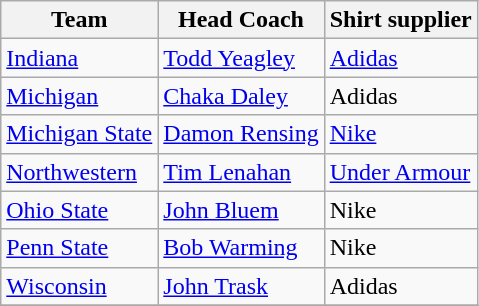<table class="wikitable sortable" style="text-align: left;">
<tr>
<th>Team</th>
<th>Head Coach</th>
<th>Shirt supplier</th>
</tr>
<tr>
<td><a href='#'>Indiana</a></td>
<td> <a href='#'>Todd Yeagley</a></td>
<td> <a href='#'>Adidas</a></td>
</tr>
<tr>
<td><a href='#'>Michigan</a></td>
<td> <a href='#'>Chaka Daley</a></td>
<td> Adidas</td>
</tr>
<tr>
<td><a href='#'>Michigan State</a></td>
<td> <a href='#'>Damon Rensing</a></td>
<td> <a href='#'>Nike</a></td>
</tr>
<tr>
<td><a href='#'>Northwestern</a></td>
<td> <a href='#'>Tim Lenahan</a></td>
<td> <a href='#'>Under Armour</a></td>
</tr>
<tr>
<td><a href='#'>Ohio State</a></td>
<td> <a href='#'>John Bluem</a></td>
<td> Nike</td>
</tr>
<tr>
<td><a href='#'>Penn State</a></td>
<td> <a href='#'>Bob Warming</a></td>
<td> Nike</td>
</tr>
<tr>
<td><a href='#'>Wisconsin</a></td>
<td> <a href='#'>John Trask</a></td>
<td> Adidas</td>
</tr>
<tr>
</tr>
</table>
